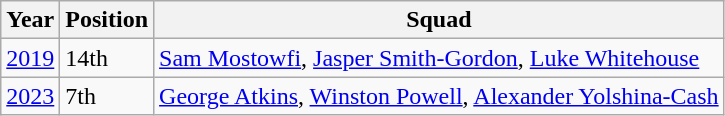<table class="wikitable mw-collapsible">
<tr>
<th>Year</th>
<th>Position</th>
<th>Squad</th>
</tr>
<tr>
<td><a href='#'>2019</a></td>
<td>14th</td>
<td><a href='#'>Sam Mostowfi</a>, <a href='#'>Jasper Smith-Gordon</a>, <a href='#'>Luke Whitehouse</a></td>
</tr>
<tr>
<td><a href='#'>2023</a></td>
<td>7th</td>
<td><a href='#'>George Atkins</a>, <a href='#'>Winston Powell</a>, <a href='#'>Alexander Yolshina-Cash</a></td>
</tr>
</table>
